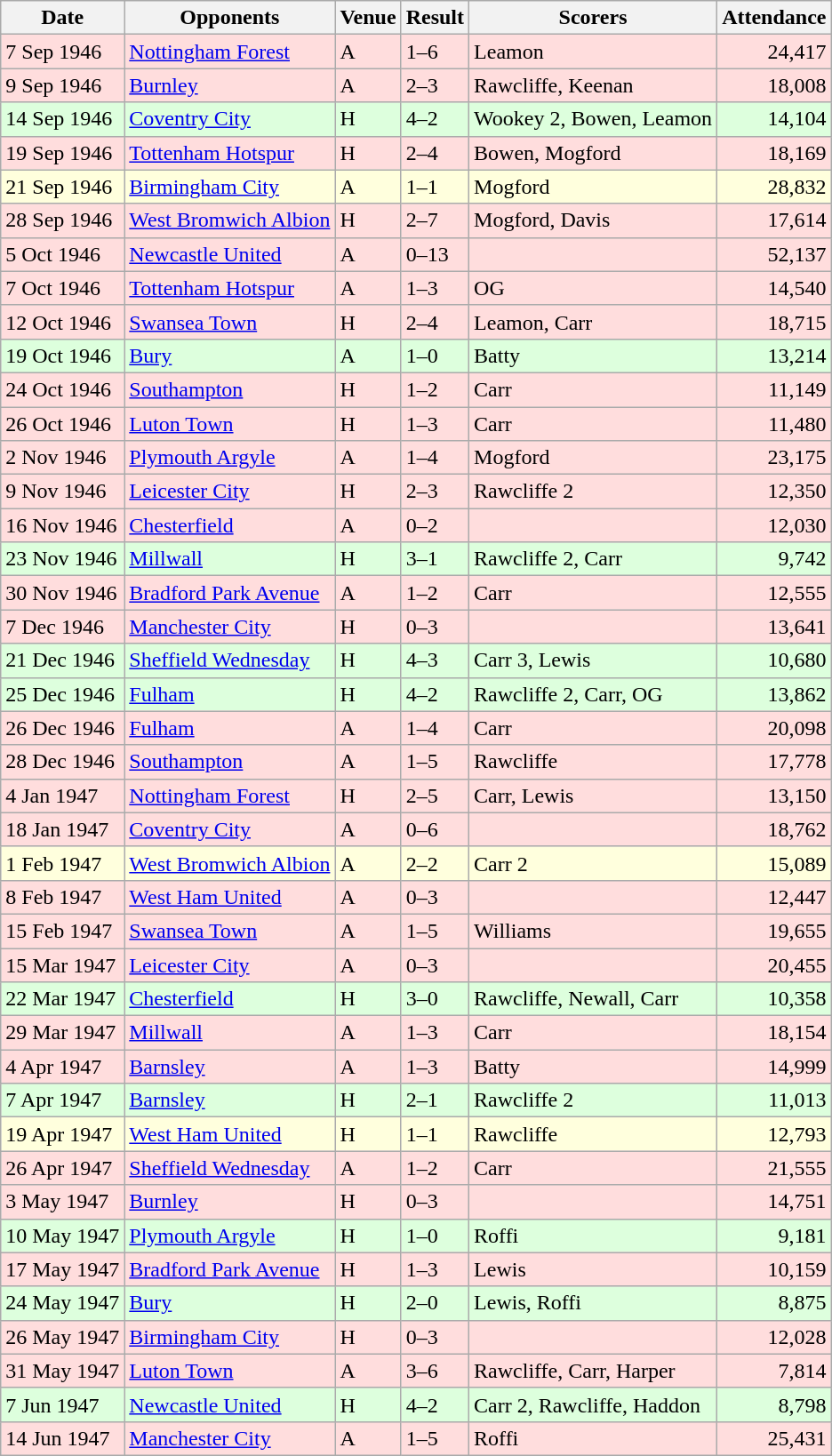<table class="wikitable sortable">
<tr>
<th>Date</th>
<th>Opponents</th>
<th>Venue</th>
<th>Result</th>
<th>Scorers</th>
<th>Attendance</th>
</tr>
<tr bgcolor="#ffdddd">
<td>7 Sep 1946</td>
<td><a href='#'>Nottingham Forest</a></td>
<td>A</td>
<td>1–6</td>
<td>Leamon</td>
<td align="right">24,417</td>
</tr>
<tr bgcolor="#ffdddd">
<td>9 Sep 1946</td>
<td><a href='#'>Burnley</a></td>
<td>A</td>
<td>2–3</td>
<td>Rawcliffe, Keenan</td>
<td align="right">18,008</td>
</tr>
<tr bgcolor="#ddffdd">
<td>14 Sep 1946</td>
<td><a href='#'>Coventry City</a></td>
<td>H</td>
<td>4–2</td>
<td>Wookey 2, Bowen, Leamon</td>
<td align="right">14,104</td>
</tr>
<tr bgcolor="#ffdddd">
<td>19 Sep 1946</td>
<td><a href='#'>Tottenham Hotspur</a></td>
<td>H</td>
<td>2–4</td>
<td>Bowen, Mogford</td>
<td align="right">18,169</td>
</tr>
<tr bgcolor="#ffffdd">
<td>21 Sep 1946</td>
<td><a href='#'>Birmingham City</a></td>
<td>A</td>
<td>1–1</td>
<td>Mogford</td>
<td align="right">28,832</td>
</tr>
<tr bgcolor="#ffdddd">
<td>28 Sep 1946</td>
<td><a href='#'>West Bromwich Albion</a></td>
<td>H</td>
<td>2–7</td>
<td>Mogford, Davis</td>
<td align="right">17,614</td>
</tr>
<tr bgcolor="#ffdddd">
<td>5 Oct 1946</td>
<td><a href='#'>Newcastle United</a></td>
<td>A</td>
<td>0–13</td>
<td></td>
<td align="right">52,137</td>
</tr>
<tr bgcolor="#ffdddd">
<td>7 Oct 1946</td>
<td><a href='#'>Tottenham Hotspur</a></td>
<td>A</td>
<td>1–3</td>
<td>OG</td>
<td align="right">14,540</td>
</tr>
<tr bgcolor="#ffdddd">
<td>12 Oct 1946</td>
<td><a href='#'>Swansea Town</a></td>
<td>H</td>
<td>2–4</td>
<td>Leamon, Carr</td>
<td align="right">18,715</td>
</tr>
<tr bgcolor="#ddffdd">
<td>19 Oct 1946</td>
<td><a href='#'>Bury</a></td>
<td>A</td>
<td>1–0</td>
<td>Batty</td>
<td align="right">13,214</td>
</tr>
<tr bgcolor="#ffdddd">
<td>24 Oct 1946</td>
<td><a href='#'>Southampton</a></td>
<td>H</td>
<td>1–2</td>
<td>Carr</td>
<td align="right">11,149</td>
</tr>
<tr bgcolor="#ffdddd">
<td>26 Oct 1946</td>
<td><a href='#'>Luton Town</a></td>
<td>H</td>
<td>1–3</td>
<td>Carr</td>
<td align="right">11,480</td>
</tr>
<tr bgcolor="#ffdddd">
<td>2 Nov 1946</td>
<td><a href='#'>Plymouth Argyle</a></td>
<td>A</td>
<td>1–4</td>
<td>Mogford</td>
<td align="right">23,175</td>
</tr>
<tr bgcolor="#ffdddd">
<td>9 Nov 1946</td>
<td><a href='#'>Leicester City</a></td>
<td>H</td>
<td>2–3</td>
<td>Rawcliffe 2</td>
<td align="right">12,350</td>
</tr>
<tr bgcolor="#ffdddd">
<td>16 Nov 1946</td>
<td><a href='#'>Chesterfield</a></td>
<td>A</td>
<td>0–2</td>
<td></td>
<td align="right">12,030</td>
</tr>
<tr bgcolor="#ddffdd">
<td>23 Nov 1946</td>
<td><a href='#'>Millwall</a></td>
<td>H</td>
<td>3–1</td>
<td>Rawcliffe 2, Carr</td>
<td align="right">9,742</td>
</tr>
<tr bgcolor="#ffdddd">
<td>30 Nov 1946</td>
<td><a href='#'>Bradford Park Avenue</a></td>
<td>A</td>
<td>1–2</td>
<td>Carr</td>
<td align="right">12,555</td>
</tr>
<tr bgcolor="#ffdddd">
<td>7 Dec 1946</td>
<td><a href='#'>Manchester City</a></td>
<td>H</td>
<td>0–3</td>
<td></td>
<td align="right">13,641</td>
</tr>
<tr bgcolor="#ddffdd">
<td>21 Dec 1946</td>
<td><a href='#'>Sheffield Wednesday</a></td>
<td>H</td>
<td>4–3</td>
<td>Carr 3, Lewis</td>
<td align="right">10,680</td>
</tr>
<tr bgcolor="#ddffdd">
<td>25 Dec 1946</td>
<td><a href='#'>Fulham</a></td>
<td>H</td>
<td>4–2</td>
<td>Rawcliffe 2, Carr, OG</td>
<td align="right">13,862</td>
</tr>
<tr bgcolor="#ffdddd">
<td>26 Dec 1946</td>
<td><a href='#'>Fulham</a></td>
<td>A</td>
<td>1–4</td>
<td>Carr</td>
<td align="right">20,098</td>
</tr>
<tr bgcolor="#ffdddd">
<td>28 Dec 1946</td>
<td><a href='#'>Southampton</a></td>
<td>A</td>
<td>1–5</td>
<td>Rawcliffe</td>
<td align="right">17,778</td>
</tr>
<tr bgcolor="#ffdddd">
<td>4 Jan 1947</td>
<td><a href='#'>Nottingham Forest</a></td>
<td>H</td>
<td>2–5</td>
<td>Carr, Lewis</td>
<td align="right">13,150</td>
</tr>
<tr bgcolor="#ffdddd">
<td>18 Jan 1947</td>
<td><a href='#'>Coventry City</a></td>
<td>A</td>
<td>0–6</td>
<td></td>
<td align="right">18,762</td>
</tr>
<tr bgcolor="#ffffdd">
<td>1 Feb 1947</td>
<td><a href='#'>West Bromwich Albion</a></td>
<td>A</td>
<td>2–2</td>
<td>Carr 2</td>
<td align="right">15,089</td>
</tr>
<tr bgcolor="#ffdddd">
<td>8 Feb 1947</td>
<td><a href='#'>West Ham United</a></td>
<td>A</td>
<td>0–3</td>
<td></td>
<td align="right">12,447</td>
</tr>
<tr bgcolor="#ffdddd">
<td>15 Feb 1947</td>
<td><a href='#'>Swansea Town</a></td>
<td>A</td>
<td>1–5</td>
<td>Williams</td>
<td align="right">19,655</td>
</tr>
<tr bgcolor="#ffdddd">
<td>15 Mar 1947</td>
<td><a href='#'>Leicester City</a></td>
<td>A</td>
<td>0–3</td>
<td></td>
<td align="right">20,455</td>
</tr>
<tr bgcolor="#ddffdd">
<td>22 Mar 1947</td>
<td><a href='#'>Chesterfield</a></td>
<td>H</td>
<td>3–0</td>
<td>Rawcliffe, Newall, Carr</td>
<td align="right">10,358</td>
</tr>
<tr bgcolor="#ffdddd">
<td>29 Mar 1947</td>
<td><a href='#'>Millwall</a></td>
<td>A</td>
<td>1–3</td>
<td>Carr</td>
<td align="right">18,154</td>
</tr>
<tr bgcolor="#ffdddd">
<td>4 Apr 1947</td>
<td><a href='#'>Barnsley</a></td>
<td>A</td>
<td>1–3</td>
<td>Batty</td>
<td align="right">14,999</td>
</tr>
<tr bgcolor="#ddffdd">
<td>7 Apr 1947</td>
<td><a href='#'>Barnsley</a></td>
<td>H</td>
<td>2–1</td>
<td>Rawcliffe 2</td>
<td align="right">11,013</td>
</tr>
<tr bgcolor="#ffffdd">
<td>19 Apr 1947</td>
<td><a href='#'>West Ham United</a></td>
<td>H</td>
<td>1–1</td>
<td>Rawcliffe</td>
<td align="right">12,793</td>
</tr>
<tr bgcolor="#ffdddd">
<td>26 Apr 1947</td>
<td><a href='#'>Sheffield Wednesday</a></td>
<td>A</td>
<td>1–2</td>
<td>Carr</td>
<td align="right">21,555</td>
</tr>
<tr bgcolor="#ffdddd">
<td>3 May 1947</td>
<td><a href='#'>Burnley</a></td>
<td>H</td>
<td>0–3</td>
<td></td>
<td align="right">14,751</td>
</tr>
<tr bgcolor="#ddffdd">
<td>10 May 1947</td>
<td><a href='#'>Plymouth Argyle</a></td>
<td>H</td>
<td>1–0</td>
<td>Roffi</td>
<td align="right">9,181</td>
</tr>
<tr bgcolor="#ffdddd">
<td>17 May 1947</td>
<td><a href='#'>Bradford Park Avenue</a></td>
<td>H</td>
<td>1–3</td>
<td>Lewis</td>
<td align="right">10,159</td>
</tr>
<tr bgcolor="#ddffdd">
<td>24 May 1947</td>
<td><a href='#'>Bury</a></td>
<td>H</td>
<td>2–0</td>
<td>Lewis, Roffi</td>
<td align="right">8,875</td>
</tr>
<tr bgcolor="#ffdddd">
<td>26 May 1947</td>
<td><a href='#'>Birmingham City</a></td>
<td>H</td>
<td>0–3</td>
<td></td>
<td align="right">12,028</td>
</tr>
<tr bgcolor="#ffdddd">
<td>31 May 1947</td>
<td><a href='#'>Luton Town</a></td>
<td>A</td>
<td>3–6</td>
<td>Rawcliffe, Carr, Harper</td>
<td align="right">7,814</td>
</tr>
<tr bgcolor="#ddffdd">
<td>7 Jun 1947</td>
<td><a href='#'>Newcastle United</a></td>
<td>H</td>
<td>4–2</td>
<td>Carr 2, Rawcliffe, Haddon</td>
<td align="right">8,798</td>
</tr>
<tr bgcolor="#ffdddd">
<td>14 Jun 1947</td>
<td><a href='#'>Manchester City</a></td>
<td>A</td>
<td>1–5</td>
<td>Roffi</td>
<td align="right">25,431</td>
</tr>
</table>
